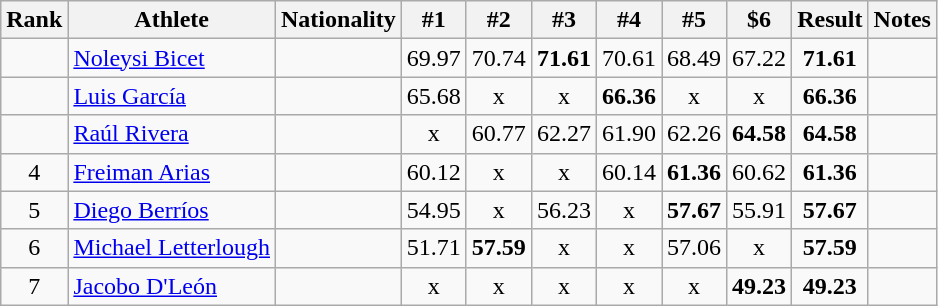<table class="wikitable sortable" style="text-align:center">
<tr>
<th>Rank</th>
<th>Athlete</th>
<th>Nationality</th>
<th>#1</th>
<th>#2</th>
<th>#3</th>
<th>#4</th>
<th>#5</th>
<th>$6</th>
<th>Result</th>
<th>Notes</th>
</tr>
<tr>
<td></td>
<td align="left"><a href='#'>Noleysi Bicet</a></td>
<td align=left></td>
<td>69.97</td>
<td>70.74</td>
<td><strong>71.61</strong></td>
<td>70.61</td>
<td>68.49</td>
<td>67.22</td>
<td><strong>71.61</strong></td>
<td></td>
</tr>
<tr>
<td></td>
<td align="left"><a href='#'>Luis García</a></td>
<td align=left></td>
<td>65.68</td>
<td>x</td>
<td>x</td>
<td><strong>66.36</strong></td>
<td>x</td>
<td>x</td>
<td><strong>66.36</strong></td>
<td></td>
</tr>
<tr>
<td></td>
<td align="left"><a href='#'>Raúl Rivera</a></td>
<td align=left></td>
<td>x</td>
<td>60.77</td>
<td>62.27</td>
<td>61.90</td>
<td>62.26</td>
<td><strong>64.58</strong></td>
<td><strong>64.58</strong></td>
<td></td>
</tr>
<tr>
<td>4</td>
<td align="left"><a href='#'>Freiman Arias</a></td>
<td align=left></td>
<td>60.12</td>
<td>x</td>
<td>x</td>
<td>60.14</td>
<td><strong>61.36</strong></td>
<td>60.62</td>
<td><strong>61.36</strong></td>
<td></td>
</tr>
<tr>
<td>5</td>
<td align="left"><a href='#'>Diego Berríos</a></td>
<td align=left></td>
<td>54.95</td>
<td>x</td>
<td>56.23</td>
<td>x</td>
<td><strong>57.67</strong></td>
<td>55.91</td>
<td><strong>57.67</strong></td>
<td></td>
</tr>
<tr>
<td>6</td>
<td align="left"><a href='#'>Michael Letterlough</a></td>
<td align=left></td>
<td>51.71</td>
<td><strong>57.59</strong></td>
<td>x</td>
<td>x</td>
<td>57.06</td>
<td>x</td>
<td><strong>57.59</strong></td>
<td></td>
</tr>
<tr>
<td>7</td>
<td align="left"><a href='#'>Jacobo D'León</a></td>
<td align=left></td>
<td>x</td>
<td>x</td>
<td>x</td>
<td>x</td>
<td>x</td>
<td><strong>49.23</strong></td>
<td><strong>49.23</strong></td>
<td></td>
</tr>
</table>
